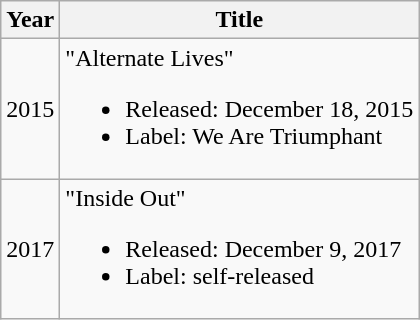<table class="wikitable">
<tr>
<th>Year</th>
<th>Title</th>
</tr>
<tr>
<td>2015</td>
<td>"Alternate Lives"<br><ul><li>Released: December 18, 2015</li><li>Label: We Are Triumphant</li></ul></td>
</tr>
<tr>
<td>2017</td>
<td>"Inside Out"<br><ul><li>Released: December 9, 2017</li><li>Label: self-released</li></ul></td>
</tr>
</table>
